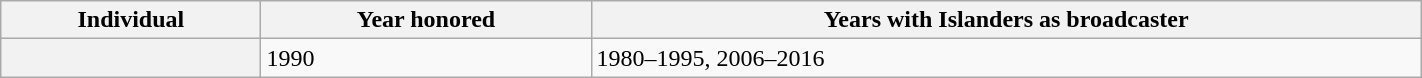<table class="wikitable sortable" width="75%">
<tr>
<th scope="col">Individual</th>
<th scope="col">Year honored</th>
<th scope="col">Years with Islanders as broadcaster</th>
</tr>
<tr>
<th scope=row></th>
<td>1990</td>
<td>1980–1995, 2006–2016</td>
</tr>
</table>
